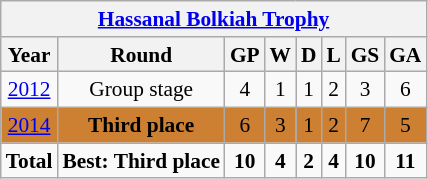<table class="wikitable" style="text-align: center;font-size:89%;">
<tr>
<th colspan=8> <a href='#'>Hassanal Bolkiah Trophy</a> </th>
</tr>
<tr>
<th>Year</th>
<th>Round</th>
<th>GP</th>
<th>W</th>
<th>D</th>
<th>L</th>
<th>GS</th>
<th>GA</th>
</tr>
<tr>
<td><a href='#'>2012</a></td>
<td>Group stage</td>
<td>4</td>
<td>1</td>
<td>1</td>
<td>2</td>
<td>3</td>
<td>6</td>
</tr>
<tr style="background:#CD7F32;">
<td><a href='#'>2014</a></td>
<td><strong>Third place</strong></td>
<td>6</td>
<td>3</td>
<td>1</td>
<td>2</td>
<td>7</td>
<td>5</td>
</tr>
<tr>
<td><strong>Total</strong></td>
<td><strong>Best: Third place</strong></td>
<td><strong>10</strong></td>
<td><strong>4</strong></td>
<td><strong>2</strong></td>
<td><strong>4</strong></td>
<td><strong>10</strong></td>
<td><strong>11</strong></td>
</tr>
</table>
